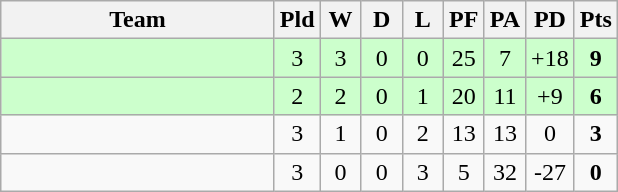<table class="wikitable" style="text-align:center;">
<tr>
<th width=175>Team</th>
<th width=20 abbr="Played">Pld</th>
<th width=20 abbr="Won">W</th>
<th width=20 abbr="Drawn">D</th>
<th width=20 abbr="Lost">L</th>
<th width=20 abbr="Points for">PF</th>
<th width=20 abbr="Points against">PA</th>
<th width=25 abbr="Points difference">PD</th>
<th width=20 abbr="Points">Pts</th>
</tr>
<tr style="background:#ccffcc">
<td align=left></td>
<td>3</td>
<td>3</td>
<td>0</td>
<td>0</td>
<td>25</td>
<td>7</td>
<td>+18</td>
<td><strong>9</strong></td>
</tr>
<tr style="background:#ccffcc">
<td align=left></td>
<td>2</td>
<td>2</td>
<td>0</td>
<td>1</td>
<td>20</td>
<td>11</td>
<td>+9</td>
<td><strong>6</strong></td>
</tr>
<tr>
<td align=left></td>
<td>3</td>
<td>1</td>
<td>0</td>
<td>2</td>
<td>13</td>
<td>13</td>
<td>0</td>
<td><strong>3</strong></td>
</tr>
<tr>
<td align=left></td>
<td>3</td>
<td>0</td>
<td>0</td>
<td>3</td>
<td>5</td>
<td>32</td>
<td>-27</td>
<td><strong>0</strong></td>
</tr>
</table>
